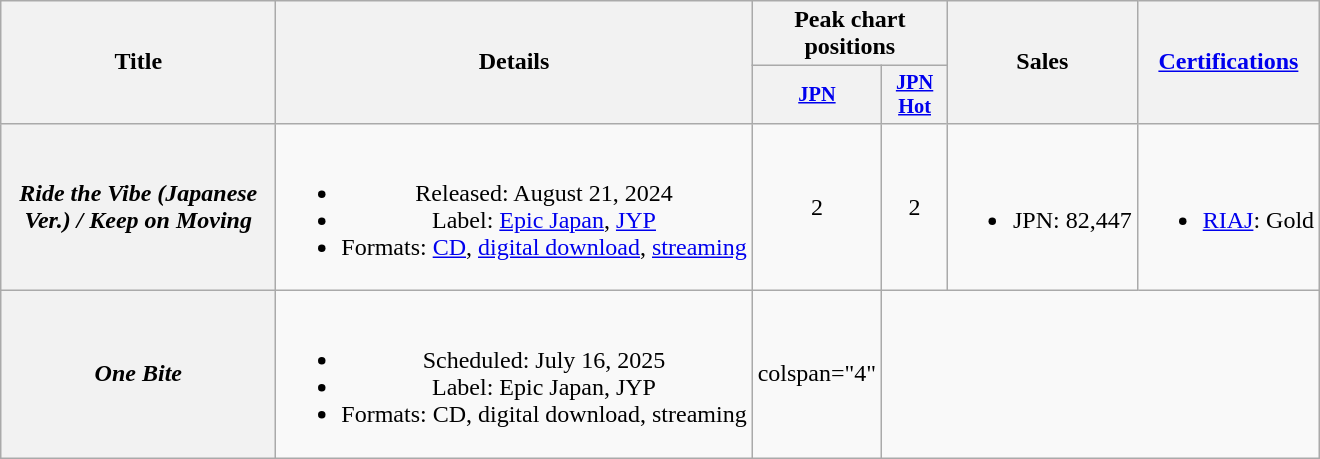<table class="wikitable plainrowheaders" style="text-align:center">
<tr>
<th scope="col" rowspan="2" style="width:11em">Title</th>
<th scope="col" rowspan="2">Details</th>
<th scope="col" colspan="2">Peak chart positions</th>
<th scope="col" rowspan="2">Sales</th>
<th scope="col" rowspan="2"><a href='#'>Certifications</a></th>
</tr>
<tr>
<th scope="col" style="width:2.75em;font-size:85%"><a href='#'>JPN</a><br></th>
<th scope="col" style="width:2.75em;font-size:85%"><a href='#'>JPN<br>Hot</a><br></th>
</tr>
<tr>
<th scope="row"><em>Ride the Vibe (Japanese Ver.) / Keep on Moving</em></th>
<td><br><ul><li>Released: August 21, 2024</li><li>Label: <a href='#'>Epic Japan</a>, <a href='#'>JYP</a></li><li>Formats: <a href='#'>CD</a>, <a href='#'>digital download</a>, <a href='#'>streaming</a></li></ul></td>
<td>2</td>
<td>2</td>
<td><br><ul><li>JPN: 82,447</li></ul></td>
<td><br><ul><li><a href='#'>RIAJ</a>: Gold </li></ul></td>
</tr>
<tr>
<th scope="row"><em>One Bite</em></th>
<td><br><ul><li>Scheduled: July 16, 2025</li><li>Label: Epic Japan, JYP</li><li>Formats: CD, digital download, streaming</li></ul></td>
<td>colspan="4" </td>
</tr>
</table>
